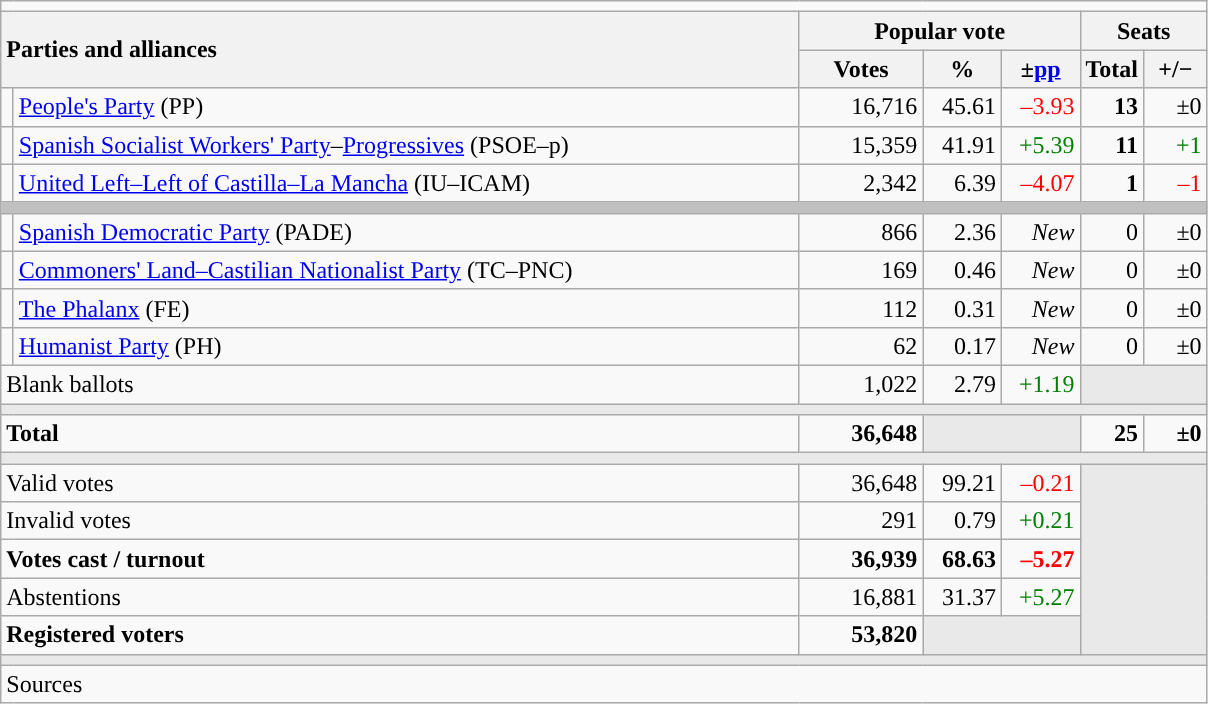<table class="wikitable" style="text-align:right;">
<tr>
<td colspan="7"></td>
</tr>
<tr>
<th style="text-align:left;" rowspan="2" colspan="2" width="525">Parties and alliances</th>
<th colspan="3">Popular vote</th>
<th colspan="2">Seats</th>
</tr>
<tr>
<th width="75">Votes</th>
<th width="45">%</th>
<th width="45">±<a href='#'>pp</a></th>
<th width="35">Total</th>
<th width="35">+/−</th>
</tr>
<tr>
<td width="1" style="color:inherit;background:"></td>
<td align="left"><a href='#'>People's Party</a> (PP)</td>
<td>16,716</td>
<td>45.61</td>
<td style="color:red;">–3.93</td>
<td><strong>13</strong></td>
<td>±0</td>
</tr>
<tr>
<td style="color:inherit;background:"></td>
<td align="left"><a href='#'>Spanish Socialist Workers' Party</a>–<a href='#'>Progressives</a> (PSOE–p)</td>
<td>15,359</td>
<td>41.91</td>
<td style="color:green;">+5.39</td>
<td><strong>11</strong></td>
<td style="color:green;">+1</td>
</tr>
<tr>
<td style="color:inherit;background:"></td>
<td align="left"><a href='#'>United Left–Left of Castilla–La Mancha</a> (IU–ICAM)</td>
<td>2,342</td>
<td>6.39</td>
<td style="color:red;">–4.07</td>
<td><strong>1</strong></td>
<td style="color:red;">–1</td>
</tr>
<tr>
<td colspan="7" bgcolor="#C0C0C0"></td>
</tr>
<tr>
<td style="color:inherit;background:"></td>
<td align="left"><a href='#'>Spanish Democratic Party</a> (PADE)</td>
<td>866</td>
<td>2.36</td>
<td><em>New</em></td>
<td>0</td>
<td>±0</td>
</tr>
<tr>
<td style="color:inherit;background:"></td>
<td align="left"><a href='#'>Commoners' Land–Castilian Nationalist Party</a> (TC–PNC)</td>
<td>169</td>
<td>0.46</td>
<td><em>New</em></td>
<td>0</td>
<td>±0</td>
</tr>
<tr>
<td style="color:inherit;background:"></td>
<td align="left"><a href='#'>The Phalanx</a> (FE)</td>
<td>112</td>
<td>0.31</td>
<td><em>New</em></td>
<td>0</td>
<td>±0</td>
</tr>
<tr>
<td style="color:inherit;background:"></td>
<td align="left"><a href='#'>Humanist Party</a> (PH)</td>
<td>62</td>
<td>0.17</td>
<td><em>New</em></td>
<td>0</td>
<td>±0</td>
</tr>
<tr>
<td align="left" colspan="2">Blank ballots</td>
<td>1,022</td>
<td>2.79</td>
<td style="color:green;">+1.19</td>
<td bgcolor="#E9E9E9" colspan="2"></td>
</tr>
<tr>
<td colspan="7" bgcolor="#E9E9E9"></td>
</tr>
<tr style="font-weight:bold;">
<td align="left" colspan="2">Total</td>
<td>36,648</td>
<td bgcolor="#E9E9E9" colspan="2"></td>
<td>25</td>
<td>±0</td>
</tr>
<tr>
<td colspan="7" bgcolor="#E9E9E9"></td>
</tr>
<tr>
<td align="left" colspan="2">Valid votes</td>
<td>36,648</td>
<td>99.21</td>
<td style="color:red;">–0.21</td>
<td bgcolor="#E9E9E9" colspan="2" rowspan="5"></td>
</tr>
<tr>
<td align="left" colspan="2">Invalid votes</td>
<td>291</td>
<td>0.79</td>
<td style="color:green;">+0.21</td>
</tr>
<tr style="font-weight:bold;">
<td align="left" colspan="2">Votes cast / turnout</td>
<td>36,939</td>
<td>68.63</td>
<td style="color:red;">–5.27</td>
</tr>
<tr>
<td align="left" colspan="2">Abstentions</td>
<td>16,881</td>
<td>31.37</td>
<td style="color:green;">+5.27</td>
</tr>
<tr style="font-weight:bold;">
<td align="left" colspan="2">Registered voters</td>
<td>53,820</td>
<td bgcolor="#E9E9E9" colspan="2"></td>
</tr>
<tr>
<td colspan="7" bgcolor="#E9E9E9"></td>
</tr>
<tr>
<td align="left" colspan="7">Sources</td>
</tr>
</table>
